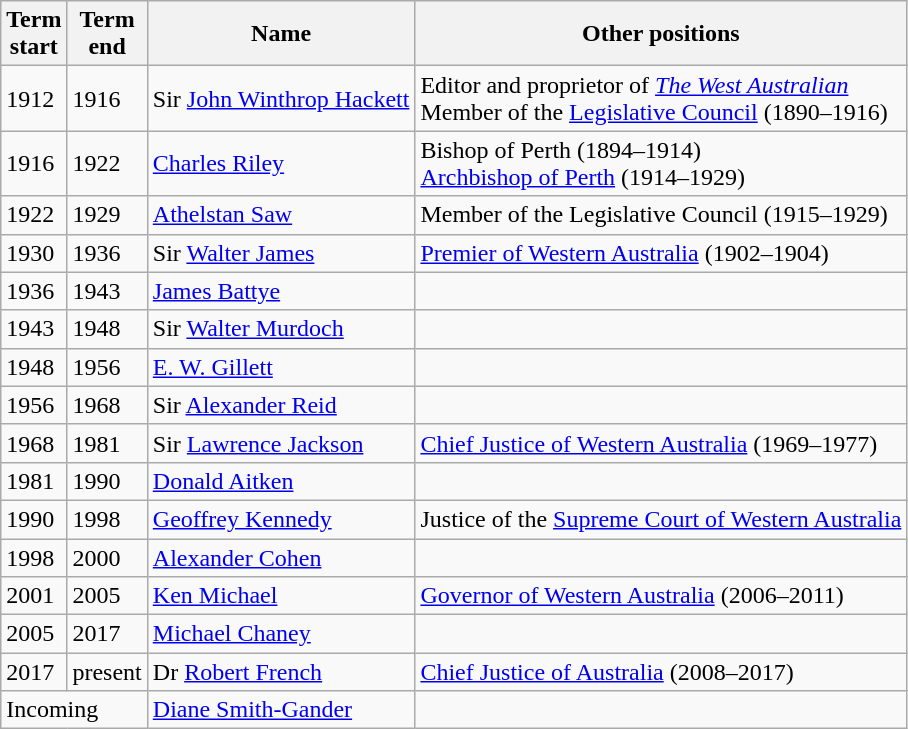<table class="wikitable sortable">
<tr>
<th>Term<br>start</th>
<th>Term<br>end</th>
<th>Name</th>
<th>Other positions</th>
</tr>
<tr>
<td>1912</td>
<td>1916</td>
<td>Sir <a href='#'>John Winthrop Hackett</a></td>
<td>Editor and proprietor of <em><a href='#'>The West Australian</a></em><br>Member of the <a href='#'>Legislative Council</a> (1890–1916)</td>
</tr>
<tr>
<td>1916</td>
<td>1922</td>
<td><a href='#'>Charles Riley</a></td>
<td>Bishop of Perth (1894–1914)<br><a href='#'>Archbishop of Perth</a> (1914–1929)</td>
</tr>
<tr>
<td>1922</td>
<td>1929</td>
<td><a href='#'>Athelstan Saw</a></td>
<td>Member of the Legislative Council (1915–1929)</td>
</tr>
<tr>
<td>1930</td>
<td>1936</td>
<td>Sir <a href='#'>Walter James</a></td>
<td><a href='#'>Premier of Western Australia</a> (1902–1904)</td>
</tr>
<tr>
<td>1936</td>
<td>1943</td>
<td><a href='#'>James Battye</a></td>
<td></td>
</tr>
<tr>
<td>1943</td>
<td>1948</td>
<td>Sir <a href='#'>Walter Murdoch</a></td>
<td></td>
</tr>
<tr>
<td>1948</td>
<td>1956</td>
<td><a href='#'>E. W. Gillett</a></td>
<td></td>
</tr>
<tr>
<td>1956</td>
<td>1968</td>
<td>Sir <a href='#'>Alexander Reid</a></td>
<td></td>
</tr>
<tr>
<td>1968</td>
<td>1981</td>
<td>Sir <a href='#'>Lawrence Jackson</a></td>
<td><a href='#'>Chief Justice of Western Australia</a> (1969–1977)</td>
</tr>
<tr>
<td>1981</td>
<td>1990</td>
<td><a href='#'>Donald Aitken</a></td>
<td></td>
</tr>
<tr>
<td>1990</td>
<td>1998</td>
<td><a href='#'>Geoffrey Kennedy</a></td>
<td>Justice of the <a href='#'>Supreme Court of Western Australia</a></td>
</tr>
<tr>
<td>1998</td>
<td>2000</td>
<td><a href='#'>Alexander Cohen</a></td>
<td></td>
</tr>
<tr>
<td>2001</td>
<td>2005</td>
<td><a href='#'>Ken Michael</a></td>
<td><a href='#'>Governor of Western Australia</a> (2006–2011)</td>
</tr>
<tr>
<td>2005</td>
<td>2017</td>
<td><a href='#'>Michael Chaney</a></td>
<td></td>
</tr>
<tr>
<td>2017</td>
<td>present</td>
<td>Dr <a href='#'>Robert French</a></td>
<td><a href='#'>Chief Justice of Australia</a> (2008–2017)</td>
</tr>
<tr>
<td colspan="2">Incoming</td>
<td><a href='#'>Diane Smith-Gander</a></td>
<td></td>
</tr>
</table>
